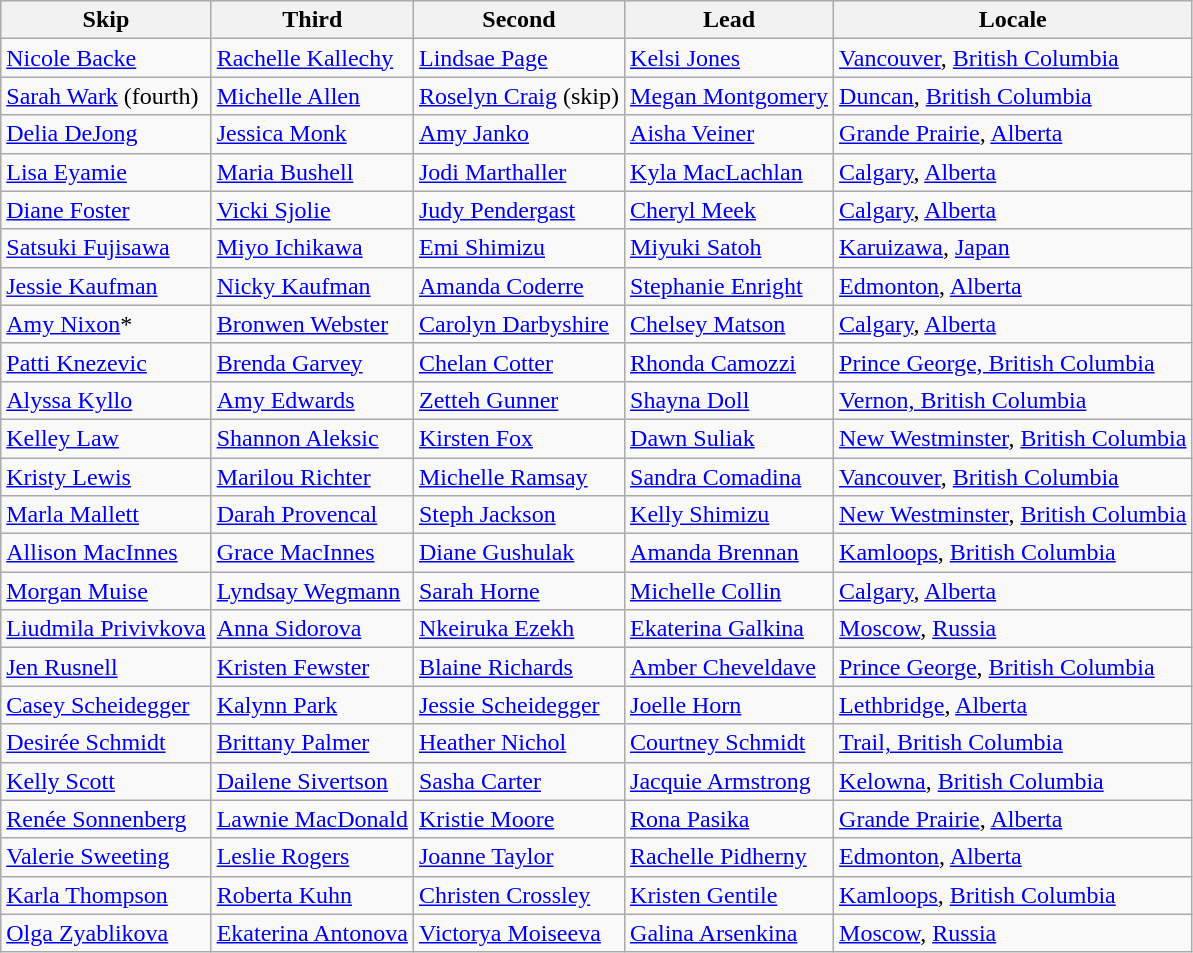<table class=wikitable>
<tr>
<th>Skip</th>
<th>Third</th>
<th>Second</th>
<th>Lead</th>
<th>Locale</th>
</tr>
<tr>
<td><a href='#'>Nicole Backe</a></td>
<td><a href='#'>Rachelle Kallechy</a></td>
<td><a href='#'>Lindsae Page</a></td>
<td><a href='#'>Kelsi Jones</a></td>
<td> <a href='#'>Vancouver</a>, <a href='#'>British Columbia</a></td>
</tr>
<tr>
<td><a href='#'>Sarah Wark</a> (fourth)</td>
<td><a href='#'>Michelle Allen</a></td>
<td><a href='#'>Roselyn Craig</a> (skip)</td>
<td><a href='#'>Megan Montgomery</a></td>
<td> <a href='#'>Duncan</a>, <a href='#'>British Columbia</a></td>
</tr>
<tr>
<td><a href='#'>Delia DeJong</a></td>
<td><a href='#'>Jessica Monk</a></td>
<td><a href='#'>Amy Janko</a></td>
<td><a href='#'>Aisha Veiner</a></td>
<td> <a href='#'>Grande Prairie</a>, <a href='#'>Alberta</a></td>
</tr>
<tr>
<td><a href='#'>Lisa Eyamie</a></td>
<td><a href='#'>Maria Bushell</a></td>
<td><a href='#'>Jodi Marthaller</a></td>
<td><a href='#'>Kyla MacLachlan</a></td>
<td> <a href='#'>Calgary</a>, <a href='#'>Alberta</a></td>
</tr>
<tr>
<td><a href='#'>Diane Foster</a></td>
<td><a href='#'>Vicki Sjolie</a></td>
<td><a href='#'>Judy Pendergast</a></td>
<td><a href='#'>Cheryl Meek</a></td>
<td> <a href='#'>Calgary</a>, <a href='#'>Alberta</a></td>
</tr>
<tr>
<td><a href='#'>Satsuki Fujisawa</a></td>
<td><a href='#'>Miyo Ichikawa</a></td>
<td><a href='#'>Emi Shimizu</a></td>
<td><a href='#'>Miyuki Satoh</a></td>
<td> <a href='#'>Karuizawa</a>, <a href='#'>Japan</a></td>
</tr>
<tr>
<td><a href='#'>Jessie Kaufman</a></td>
<td><a href='#'>Nicky Kaufman</a></td>
<td><a href='#'>Amanda Coderre</a></td>
<td><a href='#'>Stephanie Enright</a></td>
<td> <a href='#'>Edmonton</a>, <a href='#'>Alberta</a></td>
</tr>
<tr>
<td><a href='#'>Amy Nixon</a>*</td>
<td><a href='#'>Bronwen Webster</a></td>
<td><a href='#'>Carolyn Darbyshire</a></td>
<td><a href='#'>Chelsey Matson</a></td>
<td> <a href='#'>Calgary</a>, <a href='#'>Alberta</a></td>
</tr>
<tr>
<td><a href='#'>Patti Knezevic</a></td>
<td><a href='#'>Brenda Garvey</a></td>
<td><a href='#'>Chelan Cotter</a></td>
<td><a href='#'>Rhonda Camozzi</a></td>
<td> <a href='#'>Prince George, British Columbia</a></td>
</tr>
<tr>
<td><a href='#'>Alyssa Kyllo</a></td>
<td><a href='#'>Amy Edwards</a></td>
<td><a href='#'>Zetteh Gunner</a></td>
<td><a href='#'>Shayna Doll</a></td>
<td> <a href='#'>Vernon, British Columbia</a></td>
</tr>
<tr>
<td><a href='#'>Kelley Law</a></td>
<td><a href='#'>Shannon Aleksic</a></td>
<td><a href='#'>Kirsten Fox</a></td>
<td><a href='#'>Dawn Suliak</a></td>
<td> <a href='#'>New Westminster</a>, <a href='#'>British Columbia</a></td>
</tr>
<tr>
<td><a href='#'>Kristy Lewis</a></td>
<td><a href='#'>Marilou Richter</a></td>
<td><a href='#'>Michelle Ramsay</a></td>
<td><a href='#'>Sandra Comadina</a></td>
<td> <a href='#'>Vancouver</a>, <a href='#'>British Columbia</a></td>
</tr>
<tr>
<td><a href='#'>Marla Mallett</a></td>
<td><a href='#'>Darah Provencal</a></td>
<td><a href='#'>Steph Jackson</a></td>
<td><a href='#'>Kelly Shimizu</a></td>
<td> <a href='#'>New Westminster</a>, <a href='#'>British Columbia</a></td>
</tr>
<tr>
<td><a href='#'>Allison MacInnes</a></td>
<td><a href='#'>Grace MacInnes</a></td>
<td><a href='#'>Diane Gushulak</a></td>
<td><a href='#'>Amanda Brennan</a></td>
<td> <a href='#'>Kamloops</a>, <a href='#'>British Columbia</a></td>
</tr>
<tr>
<td><a href='#'>Morgan Muise</a></td>
<td><a href='#'>Lyndsay Wegmann</a></td>
<td><a href='#'>Sarah Horne</a></td>
<td><a href='#'>Michelle Collin</a></td>
<td> <a href='#'>Calgary</a>, <a href='#'>Alberta</a></td>
</tr>
<tr>
<td><a href='#'>Liudmila Privivkova</a></td>
<td><a href='#'>Anna Sidorova</a></td>
<td><a href='#'>Nkeiruka Ezekh</a></td>
<td><a href='#'>Ekaterina Galkina</a></td>
<td> <a href='#'>Moscow</a>, <a href='#'>Russia</a></td>
</tr>
<tr>
<td><a href='#'>Jen Rusnell</a></td>
<td><a href='#'>Kristen Fewster</a></td>
<td><a href='#'>Blaine Richards</a></td>
<td><a href='#'>Amber Cheveldave</a></td>
<td> <a href='#'>Prince George</a>, <a href='#'>British Columbia</a></td>
</tr>
<tr>
<td><a href='#'>Casey Scheidegger</a></td>
<td><a href='#'>Kalynn Park</a></td>
<td><a href='#'>Jessie Scheidegger</a></td>
<td><a href='#'>Joelle Horn</a></td>
<td> <a href='#'>Lethbridge</a>, <a href='#'>Alberta</a></td>
</tr>
<tr>
<td><a href='#'>Desirée Schmidt</a></td>
<td><a href='#'>Brittany Palmer</a></td>
<td><a href='#'>Heather Nichol</a></td>
<td><a href='#'>Courtney Schmidt</a></td>
<td> <a href='#'>Trail, British Columbia</a></td>
</tr>
<tr>
<td><a href='#'>Kelly Scott</a></td>
<td><a href='#'>Dailene Sivertson</a></td>
<td><a href='#'>Sasha Carter</a></td>
<td><a href='#'>Jacquie Armstrong</a></td>
<td> <a href='#'>Kelowna</a>, <a href='#'>British Columbia</a></td>
</tr>
<tr>
<td><a href='#'>Renée Sonnenberg</a></td>
<td><a href='#'>Lawnie MacDonald</a></td>
<td><a href='#'>Kristie Moore</a></td>
<td><a href='#'>Rona Pasika</a></td>
<td> <a href='#'>Grande Prairie</a>, <a href='#'>Alberta</a></td>
</tr>
<tr>
<td><a href='#'>Valerie Sweeting</a></td>
<td><a href='#'>Leslie Rogers</a></td>
<td><a href='#'>Joanne Taylor</a></td>
<td><a href='#'>Rachelle Pidherny</a></td>
<td> <a href='#'>Edmonton</a>, <a href='#'>Alberta</a></td>
</tr>
<tr>
<td><a href='#'>Karla Thompson</a></td>
<td><a href='#'>Roberta Kuhn</a></td>
<td><a href='#'>Christen Crossley</a></td>
<td><a href='#'>Kristen Gentile</a></td>
<td> <a href='#'>Kamloops</a>, <a href='#'>British Columbia</a></td>
</tr>
<tr>
<td><a href='#'>Olga Zyablikova</a></td>
<td><a href='#'>Ekaterina Antonova</a></td>
<td><a href='#'>Victorya Moiseeva</a></td>
<td><a href='#'>Galina Arsenkina</a></td>
<td> <a href='#'>Moscow</a>, <a href='#'>Russia</a></td>
</tr>
</table>
